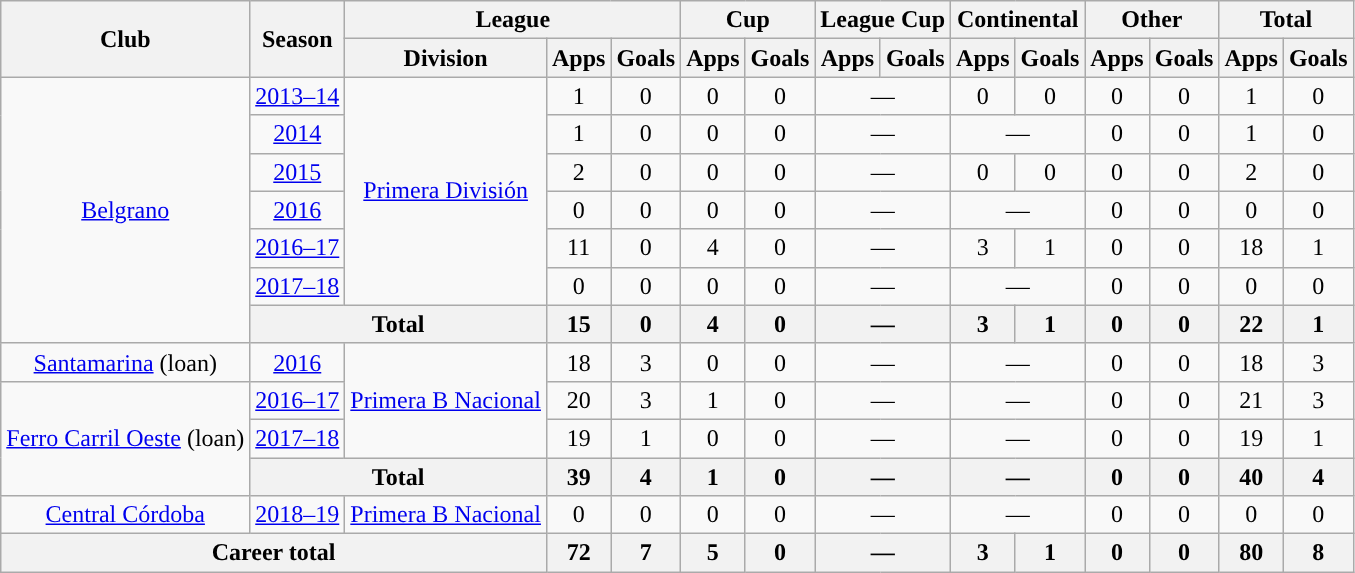<table class="wikitable" style="text-align:center">
<tr>
<th rowspan="2">Club</th>
<th rowspan="2">Season</th>
<th colspan="3">League</th>
<th colspan="2">Cup</th>
<th colspan="2">League Cup</th>
<th colspan="2">Continental</th>
<th colspan="2">Other</th>
<th colspan="2">Total</th>
</tr>
<tr>
<th>Division</th>
<th>Apps</th>
<th>Goals</th>
<th>Apps</th>
<th>Goals</th>
<th>Apps</th>
<th>Goals</th>
<th>Apps</th>
<th>Goals</th>
<th>Apps</th>
<th>Goals</th>
<th>Apps</th>
<th>Goals</th>
</tr>
<tr>
<td rowspan="7"><a href='#'>Belgrano</a></td>
<td><a href='#'>2013–14</a></td>
<td rowspan="6"><a href='#'>Primera División</a></td>
<td>1</td>
<td>0</td>
<td>0</td>
<td>0</td>
<td colspan="2">—</td>
<td>0</td>
<td>0</td>
<td>0</td>
<td>0</td>
<td>1</td>
<td>0</td>
</tr>
<tr>
<td><a href='#'>2014</a></td>
<td>1</td>
<td>0</td>
<td>0</td>
<td>0</td>
<td colspan="2">—</td>
<td colspan="2">—</td>
<td>0</td>
<td>0</td>
<td>1</td>
<td>0</td>
</tr>
<tr>
<td><a href='#'>2015</a></td>
<td>2</td>
<td>0</td>
<td>0</td>
<td>0</td>
<td colspan="2">—</td>
<td>0</td>
<td>0</td>
<td>0</td>
<td>0</td>
<td>2</td>
<td>0</td>
</tr>
<tr>
<td><a href='#'>2016</a></td>
<td>0</td>
<td>0</td>
<td>0</td>
<td>0</td>
<td colspan="2">—</td>
<td colspan="2">—</td>
<td>0</td>
<td>0</td>
<td>0</td>
<td>0</td>
</tr>
<tr>
<td><a href='#'>2016–17</a></td>
<td>11</td>
<td>0</td>
<td>4</td>
<td>0</td>
<td colspan="2">—</td>
<td>3</td>
<td>1</td>
<td>0</td>
<td>0</td>
<td>18</td>
<td>1</td>
</tr>
<tr>
<td><a href='#'>2017–18</a></td>
<td>0</td>
<td>0</td>
<td>0</td>
<td>0</td>
<td colspan="2">—</td>
<td colspan="2">—</td>
<td>0</td>
<td>0</td>
<td>0</td>
<td>0</td>
</tr>
<tr>
<th colspan="2">Total</th>
<th>15</th>
<th>0</th>
<th>4</th>
<th>0</th>
<th colspan="2">—</th>
<th>3</th>
<th>1</th>
<th>0</th>
<th>0</th>
<th>22</th>
<th>1</th>
</tr>
<tr>
<td rowspan="1"><a href='#'>Santamarina</a> (loan)</td>
<td><a href='#'>2016</a></td>
<td rowspan="3"><a href='#'>Primera B Nacional</a></td>
<td>18</td>
<td>3</td>
<td>0</td>
<td>0</td>
<td colspan="2">—</td>
<td colspan="2">—</td>
<td>0</td>
<td>0</td>
<td>18</td>
<td>3</td>
</tr>
<tr>
<td rowspan="3"><a href='#'>Ferro Carril Oeste</a> (loan)</td>
<td><a href='#'>2016–17</a></td>
<td>20</td>
<td>3</td>
<td>1</td>
<td>0</td>
<td colspan="2">—</td>
<td colspan="2">—</td>
<td>0</td>
<td>0</td>
<td>21</td>
<td>3</td>
</tr>
<tr>
<td><a href='#'>2017–18</a></td>
<td>19</td>
<td>1</td>
<td>0</td>
<td>0</td>
<td colspan="2">—</td>
<td colspan="2">—</td>
<td>0</td>
<td>0</td>
<td>19</td>
<td>1</td>
</tr>
<tr>
<th colspan="2">Total</th>
<th>39</th>
<th>4</th>
<th>1</th>
<th>0</th>
<th colspan="2">—</th>
<th colspan="2">—</th>
<th>0</th>
<th>0</th>
<th>40</th>
<th>4</th>
</tr>
<tr>
<td rowspan="1"><a href='#'>Central Córdoba</a></td>
<td><a href='#'>2018–19</a></td>
<td rowspan="1"><a href='#'>Primera B Nacional</a></td>
<td>0</td>
<td>0</td>
<td>0</td>
<td>0</td>
<td colspan="2">—</td>
<td colspan="2">—</td>
<td>0</td>
<td>0</td>
<td>0</td>
<td>0</td>
</tr>
<tr>
<th colspan="3">Career total</th>
<th>72</th>
<th>7</th>
<th>5</th>
<th>0</th>
<th colspan="2">—</th>
<th>3</th>
<th>1</th>
<th>0</th>
<th>0</th>
<th>80</th>
<th>8</th>
</tr>
</table>
